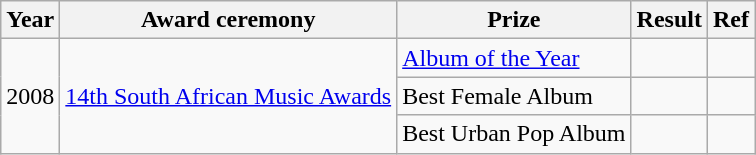<table class ="wikitable">
<tr>
<th>Year</th>
<th>Award ceremony</th>
<th>Prize</th>
<th>Result</th>
<th>Ref</th>
</tr>
<tr>
<td rowspan="3">2008</td>
<td rowspan="3"><a href='#'>14th South African Music Awards</a></td>
<td><a href='#'>Album of the Year</a></td>
<td></td>
<td></td>
</tr>
<tr>
<td>Best Female Album</td>
<td></td>
<td></td>
</tr>
<tr>
<td>Best Urban Pop Album</td>
<td></td>
<td></td>
</tr>
</table>
